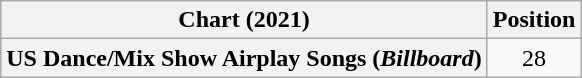<table class="wikitable plainrowheaders" style="text-align:center">
<tr>
<th>Chart (2021)</th>
<th>Position</th>
</tr>
<tr>
<th scope="row">US Dance/Mix Show Airplay Songs (<em>Billboard</em>)</th>
<td>28</td>
</tr>
</table>
